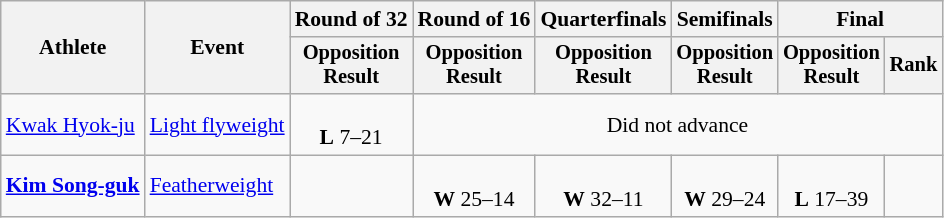<table class="wikitable" style="font-size:90%">
<tr>
<th rowspan="2">Athlete</th>
<th rowspan="2">Event</th>
<th>Round of 32</th>
<th>Round of 16</th>
<th>Quarterfinals</th>
<th>Semifinals</th>
<th colspan=2>Final</th>
</tr>
<tr style="font-size:95%">
<th>Opposition<br>Result</th>
<th>Opposition<br>Result</th>
<th>Opposition<br>Result</th>
<th>Opposition<br>Result</th>
<th>Opposition<br>Result</th>
<th>Rank</th>
</tr>
<tr align=center>
<td align=left><a href='#'>Kwak Hyok-ju</a></td>
<td align=left><a href='#'>Light flyweight</a></td>
<td><br><strong>L</strong> 7–21</td>
<td colspan=5>Did not advance</td>
</tr>
<tr align=center>
<td align=left><strong><a href='#'>Kim Song-guk</a></strong></td>
<td align=left><a href='#'>Featherweight</a></td>
<td></td>
<td><br><strong>W</strong> 25–14</td>
<td><br><strong>W</strong> 32–11</td>
<td><br><strong>W</strong> 29–24</td>
<td><br><strong>L</strong> 17–39</td>
<td></td>
</tr>
</table>
